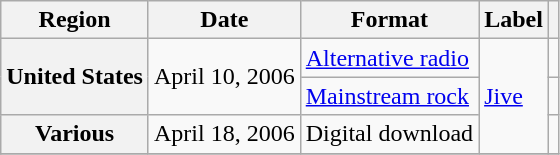<table class="wikitable plainrowheaders">
<tr>
<th scope="col">Region</th>
<th>Date</th>
<th>Format</th>
<th>Label</th>
<th></th>
</tr>
<tr>
<th scope="row" rowspan="2">United States</th>
<td rowspan="2">April 10, 2006</td>
<td><a href='#'>Alternative radio</a></td>
<td rowspan="3"><a href='#'>Jive</a></td>
<td align="center"></td>
</tr>
<tr>
<td><a href='#'>Mainstream rock</a></td>
<td align="center"></td>
</tr>
<tr>
<th scope="row">Various</th>
<td>April 18, 2006</td>
<td>Digital download</td>
<td align="center"></td>
</tr>
<tr>
</tr>
</table>
